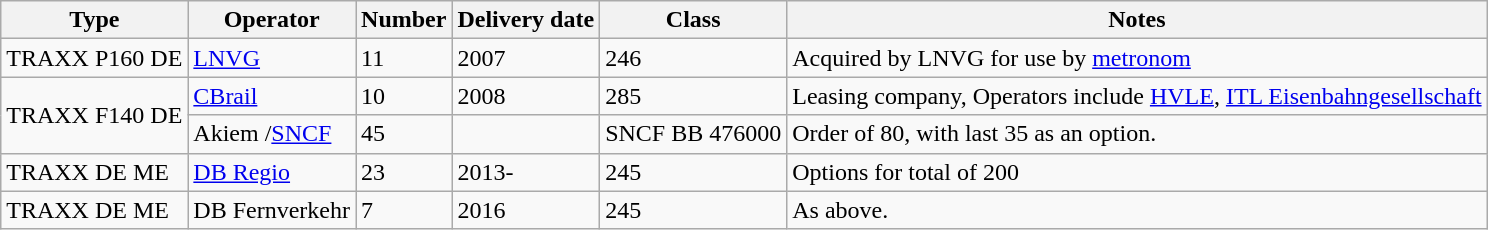<table class="wikitable">
<tr>
<th>Type</th>
<th>Operator</th>
<th>Number</th>
<th>Delivery date</th>
<th>Class</th>
<th>Notes</th>
</tr>
<tr>
<td>TRAXX P160 DE</td>
<td><a href='#'>LNVG</a></td>
<td>11</td>
<td>2007</td>
<td>246</td>
<td>Acquired by LNVG for use by <a href='#'>metronom</a></td>
</tr>
<tr>
<td rowspan=2>TRAXX F140 DE</td>
<td><a href='#'>CBrail</a></td>
<td>10</td>
<td>2008</td>
<td>285</td>
<td>Leasing company, Operators include <a href='#'>HVLE</a>, <a href='#'>ITL Eisenbahngesellschaft</a></td>
</tr>
<tr>
<td>Akiem /<a href='#'>SNCF</a></td>
<td>45</td>
<td></td>
<td>SNCF BB 476000</td>
<td>Order of 80, with last 35 as an option.</td>
</tr>
<tr>
<td>TRAXX DE ME</td>
<td><a href='#'>DB Regio</a></td>
<td>23</td>
<td>2013-</td>
<td>245</td>
<td>Options for total of 200</td>
</tr>
<tr>
<td>TRAXX DE ME</td>
<td>DB Fernverkehr</td>
<td>7</td>
<td>2016</td>
<td>245</td>
<td>As above.</td>
</tr>
</table>
